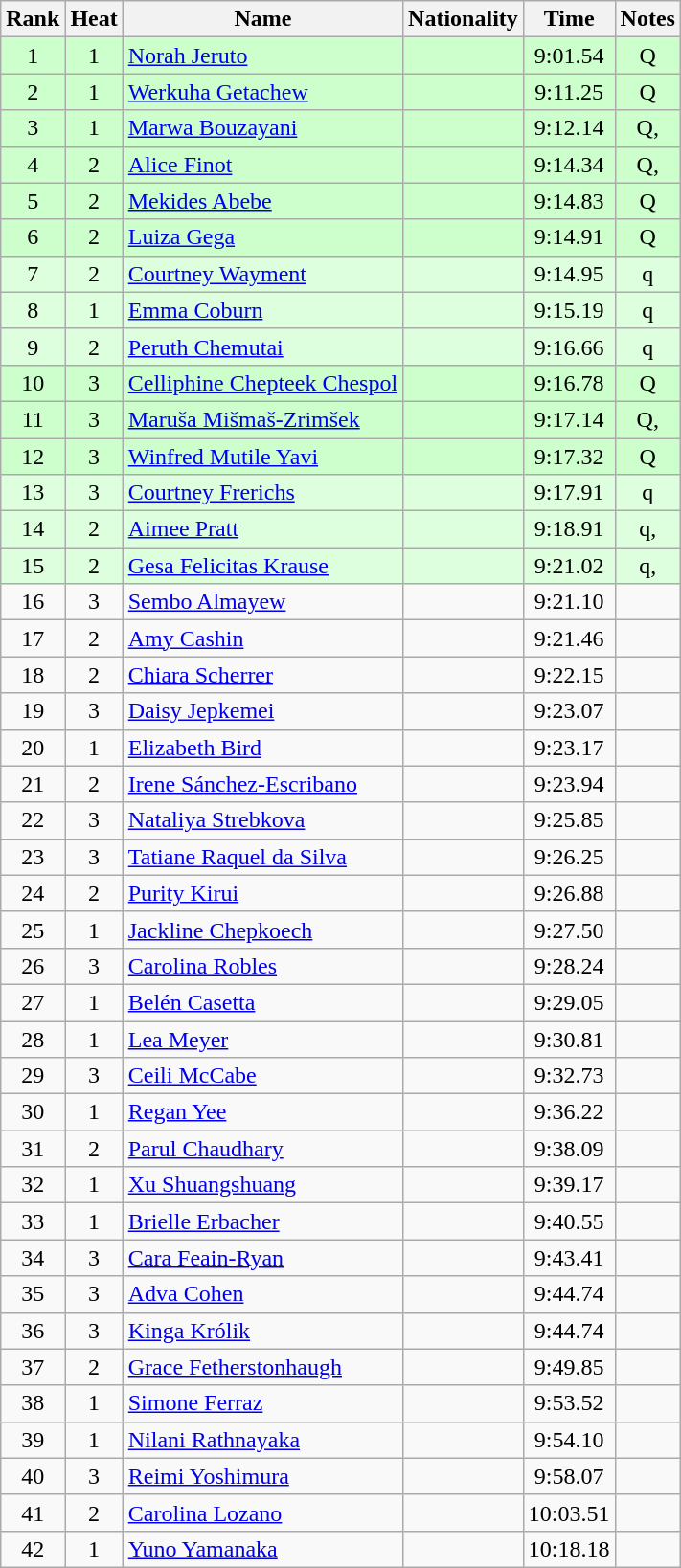<table class="wikitable sortable" style="text-align:center">
<tr>
<th>Rank</th>
<th>Heat</th>
<th>Name</th>
<th>Nationality</th>
<th>Time</th>
<th>Notes</th>
</tr>
<tr bgcolor=ccffcc>
<td>1</td>
<td>1</td>
<td align=left><a href='#'>Norah Jeruto</a></td>
<td align=left></td>
<td>9:01.54</td>
<td>Q</td>
</tr>
<tr bgcolor=ccffcc>
<td>2</td>
<td>1</td>
<td align=left><a href='#'>Werkuha Getachew</a></td>
<td align=left></td>
<td>9:11.25</td>
<td>Q</td>
</tr>
<tr bgcolor=ccffcc>
<td>3</td>
<td>1</td>
<td align=left><a href='#'>Marwa Bouzayani</a></td>
<td align=left></td>
<td>9:12.14</td>
<td>Q, </td>
</tr>
<tr bgcolor=ccffcc>
<td>4</td>
<td>2</td>
<td align=left><a href='#'>Alice Finot</a></td>
<td align=left></td>
<td>9:14.34</td>
<td>Q, </td>
</tr>
<tr bgcolor=ccffcc>
<td>5</td>
<td>2</td>
<td align=left><a href='#'>Mekides Abebe</a></td>
<td align=left></td>
<td>9:14.83</td>
<td>Q</td>
</tr>
<tr bgcolor=ccffcc>
<td>6</td>
<td>2</td>
<td align=left><a href='#'>Luiza Gega</a></td>
<td align=left></td>
<td>9:14.91</td>
<td>Q</td>
</tr>
<tr bgcolor=ddffdd>
<td>7</td>
<td>2</td>
<td align=left><a href='#'>Courtney Wayment</a></td>
<td align=left></td>
<td>9:14.95</td>
<td>q</td>
</tr>
<tr bgcolor=ddffdd>
<td>8</td>
<td>1</td>
<td align=left><a href='#'>Emma Coburn</a></td>
<td align=left></td>
<td>9:15.19</td>
<td>q</td>
</tr>
<tr bgcolor=ddffdd>
<td>9</td>
<td>2</td>
<td align=left><a href='#'>Peruth Chemutai</a></td>
<td align=left></td>
<td>9:16.66</td>
<td>q</td>
</tr>
<tr bgcolor=ccffcc>
<td>10</td>
<td>3</td>
<td align=left><a href='#'>Celliphine Chepteek Chespol</a></td>
<td align=left></td>
<td>9:16.78</td>
<td>Q</td>
</tr>
<tr bgcolor=ccffcc>
<td>11</td>
<td>3</td>
<td align=left><a href='#'>Maruša Mišmaš-Zrimšek</a></td>
<td align=left></td>
<td>9:17.14</td>
<td>Q, </td>
</tr>
<tr bgcolor=ccffcc>
<td>12</td>
<td>3</td>
<td align=left><a href='#'>Winfred Mutile Yavi</a></td>
<td align=left></td>
<td>9:17.32</td>
<td>Q</td>
</tr>
<tr bgcolor=ddffdd>
<td>13</td>
<td>3</td>
<td align=left><a href='#'>Courtney Frerichs</a></td>
<td align=left></td>
<td>9:17.91</td>
<td>q</td>
</tr>
<tr bgcolor=ddffdd>
<td>14</td>
<td>2</td>
<td align=left><a href='#'>Aimee Pratt</a></td>
<td align=left></td>
<td>9:18.91</td>
<td>q, </td>
</tr>
<tr bgcolor=ddffdd>
<td>15</td>
<td>2</td>
<td align=left><a href='#'>Gesa Felicitas Krause</a></td>
<td align=left></td>
<td>9:21.02</td>
<td>q, </td>
</tr>
<tr>
<td>16</td>
<td>3</td>
<td align=left><a href='#'>Sembo Almayew</a></td>
<td align=left></td>
<td>9:21.10</td>
<td></td>
</tr>
<tr>
<td>17</td>
<td>2</td>
<td align=left><a href='#'>Amy Cashin</a></td>
<td align=left></td>
<td>9:21.46</td>
<td></td>
</tr>
<tr>
<td>18</td>
<td>2</td>
<td align=left><a href='#'>Chiara Scherrer</a></td>
<td align=left></td>
<td>9:22.15</td>
<td></td>
</tr>
<tr>
<td>19</td>
<td>3</td>
<td align=left><a href='#'>Daisy Jepkemei</a></td>
<td align=left></td>
<td>9:23.07</td>
<td></td>
</tr>
<tr>
<td>20</td>
<td>1</td>
<td align=left><a href='#'>Elizabeth Bird</a></td>
<td align=left></td>
<td>9:23.17</td>
<td></td>
</tr>
<tr>
<td>21</td>
<td>2</td>
<td align=left><a href='#'>Irene Sánchez-Escribano</a></td>
<td align=left></td>
<td>9:23.94</td>
<td></td>
</tr>
<tr>
<td>22</td>
<td>3</td>
<td align=left><a href='#'>Nataliya Strebkova</a></td>
<td align=left></td>
<td>9:25.85</td>
<td></td>
</tr>
<tr>
<td>23</td>
<td>3</td>
<td align=left><a href='#'>Tatiane Raquel da Silva</a></td>
<td align=left></td>
<td>9:26.25</td>
<td></td>
</tr>
<tr>
<td>24</td>
<td>2</td>
<td align=left><a href='#'>Purity Kirui</a></td>
<td align=left></td>
<td>9:26.88</td>
<td></td>
</tr>
<tr>
<td>25</td>
<td>1</td>
<td align=left><a href='#'>Jackline Chepkoech</a></td>
<td align=left></td>
<td>9:27.50</td>
<td></td>
</tr>
<tr>
<td>26</td>
<td>3</td>
<td align=left><a href='#'>Carolina Robles</a></td>
<td align=left></td>
<td>9:28.24</td>
<td></td>
</tr>
<tr>
<td>27</td>
<td>1</td>
<td align=left><a href='#'>Belén Casetta</a></td>
<td align=left></td>
<td>9:29.05</td>
<td></td>
</tr>
<tr>
<td>28</td>
<td>1</td>
<td align=left><a href='#'>Lea Meyer</a></td>
<td align=left></td>
<td>9:30.81</td>
<td></td>
</tr>
<tr>
<td>29</td>
<td>3</td>
<td align=left><a href='#'>Ceili McCabe</a></td>
<td align=left></td>
<td>9:32.73</td>
<td></td>
</tr>
<tr>
<td>30</td>
<td>1</td>
<td align=left><a href='#'>Regan Yee</a></td>
<td align=left></td>
<td>9:36.22</td>
<td></td>
</tr>
<tr>
<td>31</td>
<td>2</td>
<td align=left><a href='#'>Parul Chaudhary</a></td>
<td align=left></td>
<td>9:38.09</td>
<td></td>
</tr>
<tr>
<td>32</td>
<td>1</td>
<td align=left><a href='#'>Xu Shuangshuang</a></td>
<td align=left></td>
<td>9:39.17</td>
<td></td>
</tr>
<tr>
<td>33</td>
<td>1</td>
<td align=left><a href='#'>Brielle Erbacher</a></td>
<td align=left></td>
<td>9:40.55</td>
<td></td>
</tr>
<tr>
<td>34</td>
<td>3</td>
<td align=left><a href='#'>Cara Feain-Ryan</a></td>
<td align=left></td>
<td>9:43.41</td>
<td></td>
</tr>
<tr>
<td>35</td>
<td>3</td>
<td align=left><a href='#'>Adva Cohen</a></td>
<td align=left></td>
<td>9:44.74</td>
<td></td>
</tr>
<tr>
<td>36</td>
<td>3</td>
<td align=left><a href='#'>Kinga Królik</a></td>
<td align=left></td>
<td>9:44.74</td>
<td></td>
</tr>
<tr>
<td>37</td>
<td>2</td>
<td align=left><a href='#'>Grace Fetherstonhaugh</a></td>
<td align=left></td>
<td>9:49.85</td>
<td></td>
</tr>
<tr>
<td>38</td>
<td>1</td>
<td align=left><a href='#'>Simone Ferraz</a></td>
<td align=left></td>
<td>9:53.52</td>
<td></td>
</tr>
<tr>
<td>39</td>
<td>1</td>
<td align=left><a href='#'>Nilani Rathnayaka</a></td>
<td align=left></td>
<td>9:54.10</td>
<td></td>
</tr>
<tr>
<td>40</td>
<td>3</td>
<td align=left><a href='#'>Reimi Yoshimura</a></td>
<td align=left></td>
<td>9:58.07</td>
<td></td>
</tr>
<tr>
<td>41</td>
<td>2</td>
<td align=left><a href='#'>Carolina Lozano</a></td>
<td align=left></td>
<td>10:03.51</td>
<td></td>
</tr>
<tr>
<td>42</td>
<td>1</td>
<td align=left><a href='#'>Yuno Yamanaka</a></td>
<td align=left></td>
<td>10:18.18</td>
<td></td>
</tr>
</table>
